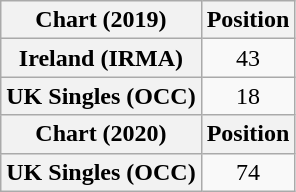<table class="wikitable plainrowheaders" style="text-align:center">
<tr>
<th scope="col">Chart (2019)</th>
<th scope="col">Position</th>
</tr>
<tr>
<th scope="row">Ireland (IRMA)</th>
<td>43</td>
</tr>
<tr>
<th scope="row">UK Singles (OCC)</th>
<td>18</td>
</tr>
<tr>
<th scope="col">Chart (2020)</th>
<th scope="col">Position</th>
</tr>
<tr>
<th scope="row">UK Singles (OCC)</th>
<td>74</td>
</tr>
</table>
